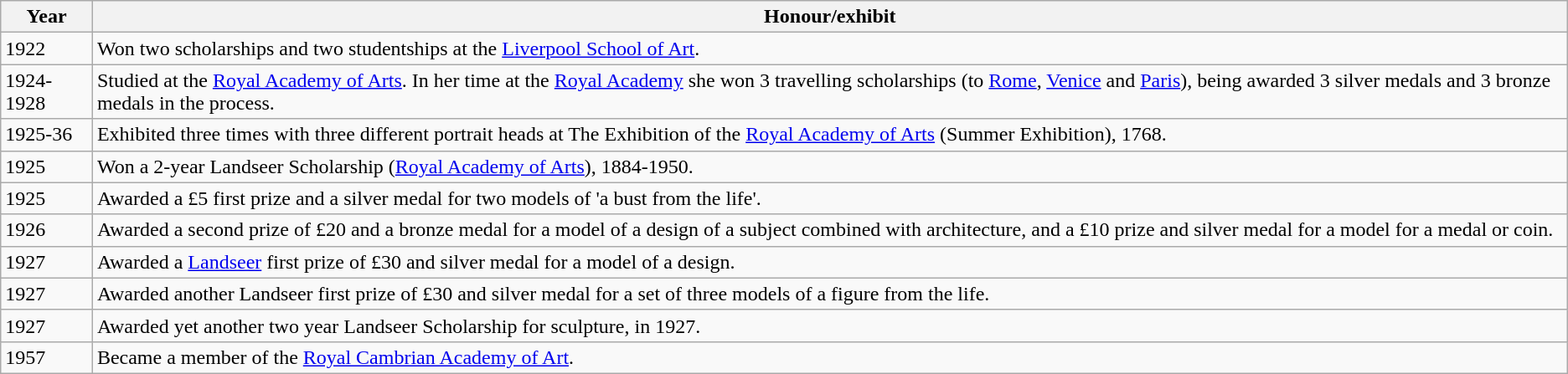<table class="wikitable sortable">
<tr>
<th>Year</th>
<th>Honour/exhibit</th>
</tr>
<tr>
<td>1922</td>
<td>Won two scholarships and two studentships at the <a href='#'>Liverpool School of Art</a>.</td>
</tr>
<tr>
<td>1924-1928</td>
<td>Studied at the <a href='#'>Royal Academy of Arts</a>. In her time at the <a href='#'>Royal Academy</a> she won 3 travelling scholarships (to <a href='#'>Rome</a>, <a href='#'>Venice</a> and <a href='#'>Paris</a>), being awarded 3 silver medals and 3 bronze medals in the process.</td>
</tr>
<tr>
<td>1925-36</td>
<td>Exhibited three times with three different portrait heads at The Exhibition of the <a href='#'>Royal Academy of Arts</a> (Summer Exhibition), 1768.</td>
</tr>
<tr>
<td>1925</td>
<td>Won a 2-year Landseer Scholarship (<a href='#'>Royal Academy of Arts</a>), 1884-1950.</td>
</tr>
<tr>
<td>1925</td>
<td>Awarded a £5 first prize and a silver medal for two models of 'a bust from the life'.</td>
</tr>
<tr>
<td>1926</td>
<td>Awarded a second prize of £20 and a bronze medal for a model of a design of a subject combined with architecture, and a £10 prize and silver medal for a model for a medal or coin.</td>
</tr>
<tr>
<td>1927</td>
<td>Awarded a <a href='#'>Landseer</a> first prize of £30 and silver medal for a model of a design.</td>
</tr>
<tr>
<td>1927</td>
<td>Awarded another Landseer first prize of £30 and silver medal for a set of three models of a figure from the life.</td>
</tr>
<tr>
<td>1927</td>
<td>Awarded yet another two year Landseer Scholarship for sculpture, in 1927.</td>
</tr>
<tr>
<td>1957</td>
<td>Became a member of the <a href='#'>Royal Cambrian Academy of Art</a>.</td>
</tr>
</table>
